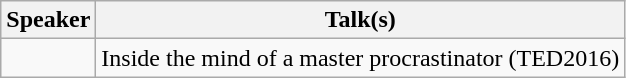<table class='wikitable sortable'>
<tr>
<th>Speaker</th>
<th>Talk(s)</th>
</tr>
<tr>
<td></td>
<td>Inside the mind of a master procrastinator (TED2016)</td>
</tr>
</table>
